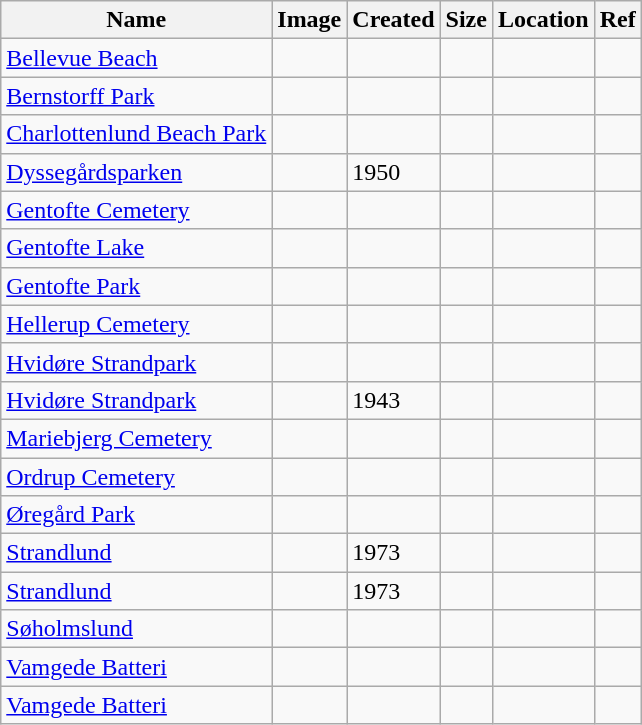<table class="wikitable sortable">
<tr>
<th>Name</th>
<th>Image</th>
<th>Created</th>
<th>Size</th>
<th>Location</th>
<th>Ref</th>
</tr>
<tr>
<td><a href='#'>Bellevue Beach</a></td>
<td></td>
<td></td>
<td></td>
<td></td>
<td></td>
</tr>
<tr>
<td><a href='#'>Bernstorff Park</a></td>
<td></td>
<td></td>
<td></td>
<td></td>
<td></td>
</tr>
<tr>
<td><a href='#'>Charlottenlund Beach Park</a></td>
<td></td>
<td></td>
<td></td>
<td></td>
<td></td>
</tr>
<tr>
<td><a href='#'>Dyssegårdsparken</a></td>
<td></td>
<td>1950</td>
<td></td>
<td></td>
<td></td>
</tr>
<tr>
<td><a href='#'>Gentofte Cemetery</a></td>
<td></td>
<td></td>
<td></td>
<td></td>
<td></td>
</tr>
<tr>
<td><a href='#'>Gentofte Lake</a></td>
<td></td>
<td></td>
<td></td>
<td></td>
<td></td>
</tr>
<tr>
<td><a href='#'>Gentofte Park</a></td>
<td></td>
<td></td>
<td></td>
<td></td>
<td></td>
</tr>
<tr>
<td><a href='#'>Hellerup Cemetery</a></td>
<td></td>
<td></td>
<td></td>
<td></td>
<td></td>
</tr>
<tr>
<td><a href='#'>Hvidøre Strandpark</a></td>
<td></td>
<td></td>
<td></td>
<td></td>
<td></td>
</tr>
<tr>
<td><a href='#'>Hvidøre Strandpark</a></td>
<td></td>
<td>1943</td>
<td></td>
<td></td>
<td></td>
</tr>
<tr>
<td><a href='#'>Mariebjerg Cemetery</a></td>
<td></td>
<td></td>
<td></td>
<td></td>
<td></td>
</tr>
<tr>
<td><a href='#'>Ordrup Cemetery</a></td>
<td></td>
<td></td>
<td></td>
<td></td>
<td></td>
</tr>
<tr>
<td><a href='#'>Øregård Park</a></td>
<td></td>
<td></td>
<td></td>
<td></td>
<td></td>
</tr>
<tr>
<td><a href='#'>Strandlund</a></td>
<td></td>
<td>1973</td>
<td></td>
<td></td>
<td></td>
</tr>
<tr>
<td><a href='#'>Strandlund</a></td>
<td></td>
<td>1973</td>
<td></td>
<td></td>
<td></td>
</tr>
<tr>
<td><a href='#'>Søholmslund</a></td>
<td></td>
<td></td>
<td></td>
<td></td>
<td></td>
</tr>
<tr>
<td><a href='#'>Vamgede Batteri</a></td>
<td></td>
<td></td>
<td></td>
<td></td>
<td></td>
</tr>
<tr>
<td><a href='#'>Vamgede Batteri</a></td>
<td></td>
<td></td>
<td></td>
<td></td>
<td></td>
</tr>
</table>
